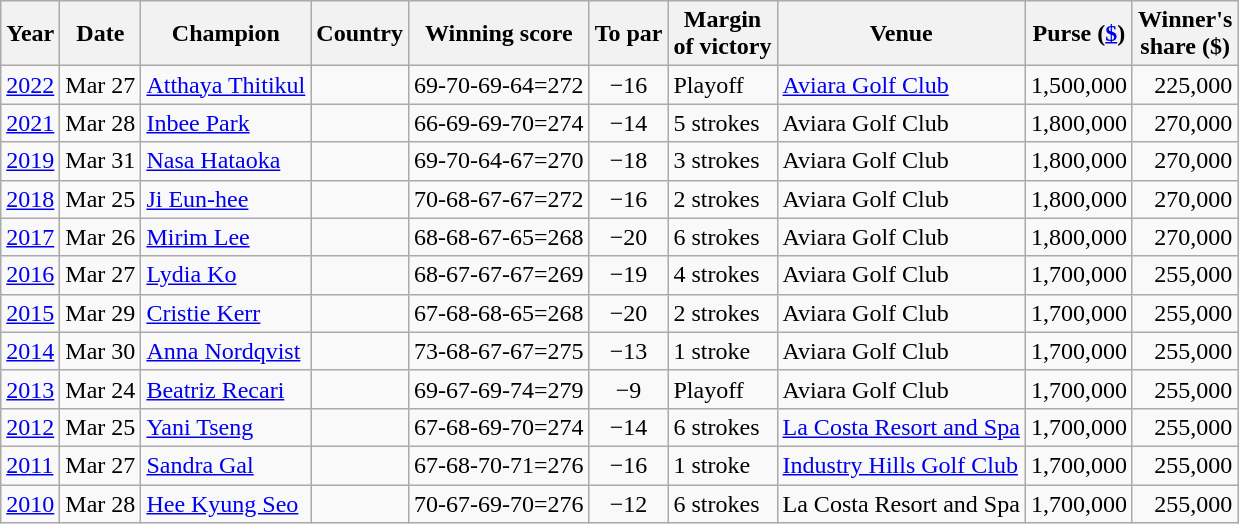<table class="wikitable">
<tr>
<th>Year</th>
<th>Date</th>
<th>Champion</th>
<th>Country</th>
<th>Winning score</th>
<th>To par</th>
<th>Margin<br>of victory</th>
<th>Venue</th>
<th>Purse (<a href='#'>$</a>)</th>
<th>Winner's<br>share ($)</th>
</tr>
<tr>
<td><a href='#'>2022</a></td>
<td>Mar 27</td>
<td><a href='#'>Atthaya Thitikul</a></td>
<td></td>
<td>69-70-69-64=272</td>
<td align=center>−16</td>
<td>Playoff</td>
<td><a href='#'>Aviara Golf Club</a></td>
<td align=right>1,500,000</td>
<td align=right>225,000</td>
</tr>
<tr>
<td><a href='#'>2021</a></td>
<td>Mar 28</td>
<td><a href='#'>Inbee Park</a></td>
<td></td>
<td>66-69-69-70=274</td>
<td align=center>−14</td>
<td>5 strokes</td>
<td>Aviara Golf Club</td>
<td align="right">1,800,000</td>
<td align=right>270,000</td>
</tr>
<tr>
<td><a href='#'>2019</a></td>
<td>Mar 31</td>
<td><a href='#'>Nasa Hataoka</a></td>
<td></td>
<td>69-70-64-67=270</td>
<td align=center>−18</td>
<td>3 strokes</td>
<td>Aviara Golf Club</td>
<td align=right>1,800,000</td>
<td align=right>270,000</td>
</tr>
<tr>
<td><a href='#'>2018</a></td>
<td>Mar 25</td>
<td><a href='#'>Ji Eun-hee</a></td>
<td></td>
<td>70-68-67-67=272</td>
<td align=center>−16</td>
<td>2 strokes</td>
<td>Aviara Golf Club</td>
<td align=right>1,800,000</td>
<td align=right>270,000</td>
</tr>
<tr>
<td><a href='#'>2017</a></td>
<td>Mar 26</td>
<td><a href='#'>Mirim Lee</a></td>
<td></td>
<td>68-68-67-65=268</td>
<td align=center>−20</td>
<td>6 strokes</td>
<td>Aviara Golf Club</td>
<td align=right>1,800,000</td>
<td align=right>270,000</td>
</tr>
<tr>
<td><a href='#'>2016</a></td>
<td>Mar 27</td>
<td><a href='#'>Lydia Ko</a></td>
<td></td>
<td>68-67-67-67=269</td>
<td align=center>−19</td>
<td>4 strokes</td>
<td>Aviara Golf Club</td>
<td align=right>1,700,000</td>
<td align=right>255,000</td>
</tr>
<tr>
<td><a href='#'>2015</a></td>
<td>Mar 29</td>
<td><a href='#'>Cristie Kerr</a></td>
<td></td>
<td>67-68-68-65=268</td>
<td align=center>−20</td>
<td>2 strokes</td>
<td>Aviara Golf Club</td>
<td align=right>1,700,000</td>
<td align=right>255,000</td>
</tr>
<tr>
<td><a href='#'>2014</a></td>
<td>Mar 30</td>
<td><a href='#'>Anna Nordqvist</a></td>
<td></td>
<td>73-68-67-67=275</td>
<td align=center>−13</td>
<td>1 stroke</td>
<td>Aviara Golf Club</td>
<td align=right>1,700,000</td>
<td align=right>255,000</td>
</tr>
<tr>
<td><a href='#'>2013</a></td>
<td>Mar 24</td>
<td><a href='#'>Beatriz Recari</a></td>
<td></td>
<td>69-67-69-74=279</td>
<td align=center>−9</td>
<td>Playoff</td>
<td>Aviara Golf Club</td>
<td align=right>1,700,000</td>
<td align=right>255,000</td>
</tr>
<tr>
<td><a href='#'>2012</a></td>
<td>Mar 25</td>
<td><a href='#'>Yani Tseng</a></td>
<td></td>
<td>67-68-69-70=274</td>
<td align=center>−14</td>
<td>6 strokes</td>
<td><a href='#'>La Costa Resort and Spa</a></td>
<td align=right>1,700,000</td>
<td align=right>255,000</td>
</tr>
<tr>
<td><a href='#'>2011</a></td>
<td>Mar 27</td>
<td><a href='#'>Sandra Gal</a></td>
<td></td>
<td>67-68-70-71=276</td>
<td align=center>−16</td>
<td>1 stroke</td>
<td><a href='#'>Industry Hills Golf Club</a></td>
<td align=right>1,700,000</td>
<td align=right>255,000</td>
</tr>
<tr>
<td><a href='#'>2010</a></td>
<td>Mar 28</td>
<td><a href='#'>Hee Kyung Seo</a></td>
<td></td>
<td>70-67-69-70=276</td>
<td align=center>−12</td>
<td>6 strokes</td>
<td>La Costa Resort and Spa</td>
<td align=right>1,700,000</td>
<td align=right>255,000</td>
</tr>
</table>
